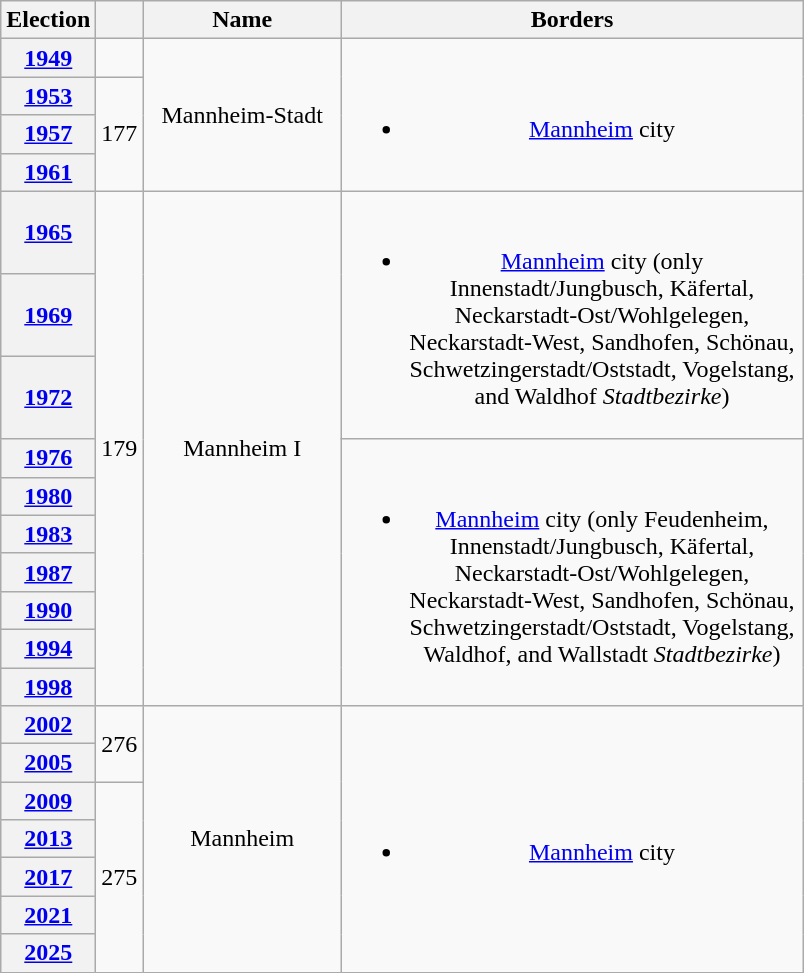<table class=wikitable style="text-align:center">
<tr>
<th>Election</th>
<th></th>
<th width=125px>Name</th>
<th width=300px>Borders</th>
</tr>
<tr>
<th><a href='#'>1949</a></th>
<td></td>
<td rowspan=4>Mannheim-Stadt</td>
<td rowspan=4><br><ul><li><a href='#'>Mannheim</a> city</li></ul></td>
</tr>
<tr>
<th><a href='#'>1953</a></th>
<td rowspan=3>177</td>
</tr>
<tr>
<th><a href='#'>1957</a></th>
</tr>
<tr>
<th><a href='#'>1961</a></th>
</tr>
<tr>
<th><a href='#'>1965</a></th>
<td rowspan=10>179</td>
<td rowspan=10>Mannheim I</td>
<td rowspan=3><br><ul><li><a href='#'>Mannheim</a> city (only Innenstadt/Jungbusch, Käfertal, Neckarstadt-Ost/Wohlgelegen, Neckarstadt-West, Sandhofen, Schönau, Schwetzingerstadt/Oststadt, Vogelstang, and Waldhof <em>Stadtbezirke</em>)</li></ul></td>
</tr>
<tr>
<th><a href='#'>1969</a></th>
</tr>
<tr>
<th><a href='#'>1972</a></th>
</tr>
<tr>
<th><a href='#'>1976</a></th>
<td rowspan=7><br><ul><li><a href='#'>Mannheim</a> city (only Feudenheim, Innenstadt/Jungbusch, Käfertal, Neckarstadt-Ost/Wohlgelegen, Neckarstadt-West, Sandhofen, Schönau, Schwetzingerstadt/Oststadt, Vogelstang, Waldhof, and Wallstadt <em>Stadtbezirke</em>)</li></ul></td>
</tr>
<tr>
<th><a href='#'>1980</a></th>
</tr>
<tr>
<th><a href='#'>1983</a></th>
</tr>
<tr>
<th><a href='#'>1987</a></th>
</tr>
<tr>
<th><a href='#'>1990</a></th>
</tr>
<tr>
<th><a href='#'>1994</a></th>
</tr>
<tr>
<th><a href='#'>1998</a></th>
</tr>
<tr>
<th><a href='#'>2002</a></th>
<td rowspan=2>276</td>
<td rowspan=7>Mannheim</td>
<td rowspan=7><br><ul><li><a href='#'>Mannheim</a> city</li></ul></td>
</tr>
<tr>
<th><a href='#'>2005</a></th>
</tr>
<tr>
<th><a href='#'>2009</a></th>
<td rowspan=5>275</td>
</tr>
<tr>
<th><a href='#'>2013</a></th>
</tr>
<tr>
<th><a href='#'>2017</a></th>
</tr>
<tr>
<th><a href='#'>2021</a></th>
</tr>
<tr>
<th><a href='#'>2025</a></th>
</tr>
</table>
